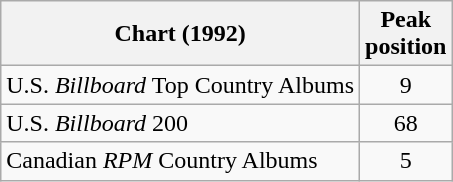<table class="wikitable">
<tr>
<th>Chart (1992)</th>
<th>Peak<br>position</th>
</tr>
<tr>
<td>U.S. <em>Billboard</em> Top Country Albums</td>
<td align="center">9</td>
</tr>
<tr>
<td>U.S. <em>Billboard</em> 200</td>
<td align="center">68</td>
</tr>
<tr>
<td>Canadian <em>RPM</em> Country Albums</td>
<td align="center">5</td>
</tr>
</table>
